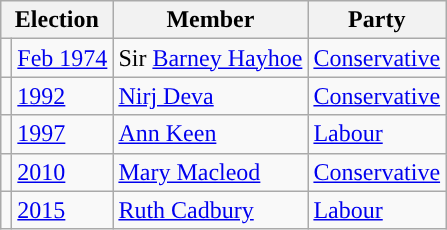<table class=wikitable>
<tr>
<th colspan="2">Election</th>
<th>Member</th>
<th>Party</th>
</tr>
<tr>
<td style="color:inherit;background-color: "></td>
<td><a href='#'>Feb 1974</a></td>
<td>Sir <a href='#'>Barney Hayhoe</a></td>
<td><a href='#'>Conservative</a></td>
</tr>
<tr>
<td style="color:inherit;background-color: "></td>
<td><a href='#'>1992</a></td>
<td><a href='#'>Nirj Deva</a></td>
<td><a href='#'>Conservative</a></td>
</tr>
<tr>
<td style="color:inherit;background-color: "></td>
<td><a href='#'>1997</a></td>
<td><a href='#'>Ann Keen</a></td>
<td><a href='#'>Labour</a></td>
</tr>
<tr>
<td style="color:inherit;background-color: "></td>
<td><a href='#'>2010</a></td>
<td><a href='#'>Mary Macleod</a></td>
<td><a href='#'>Conservative</a></td>
</tr>
<tr>
<td style="color:inherit;background-color: "></td>
<td><a href='#'>2015</a></td>
<td><a href='#'>Ruth Cadbury</a></td>
<td><a href='#'>Labour</a></td>
</tr>
</table>
